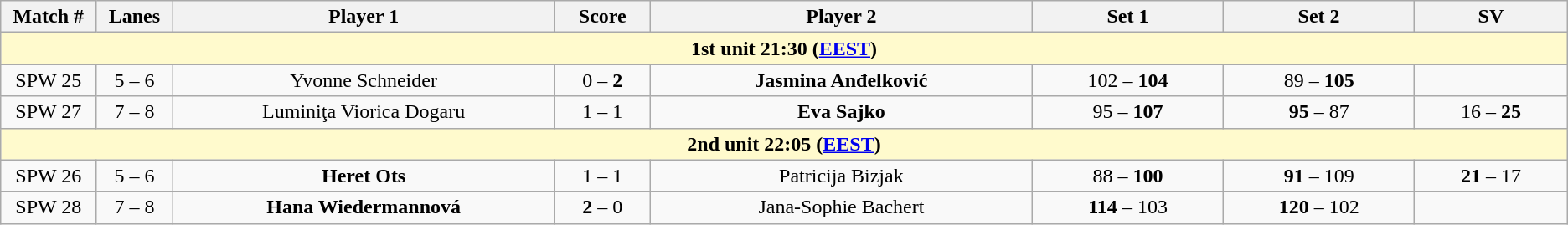<table class="wikitable">
<tr>
<th width="5%">Match #</th>
<th width="4%">Lanes</th>
<th width="20%">Player 1</th>
<th width="5%">Score</th>
<th width="20%">Player 2</th>
<th width="10%">Set 1</th>
<th width="10%">Set 2</th>
<th width="8%">SV</th>
</tr>
<tr>
<td colspan="8" style="text-align:center; background-color:#FFFACD"><strong>1st unit 21:30 (<a href='#'>EEST</a>)</strong></td>
</tr>
<tr style=text-align:center;"background:#;">
<td>SPW 25</td>
<td>5 – 6</td>
<td> Yvonne Schneider</td>
<td>0 – <strong>2</strong></td>
<td> <strong>Jasmina Anđelković</strong></td>
<td>102 – <strong>104</strong></td>
<td>89 – <strong>105</strong></td>
<td></td>
</tr>
<tr style=text-align:center;"background:#;">
<td>SPW 27</td>
<td>7 – 8</td>
<td> Luminiţa Viorica Dogaru</td>
<td>1 – 1</td>
<td> <strong>Eva Sajko</strong></td>
<td>95 – <strong>107</strong></td>
<td><strong>95</strong> – 87</td>
<td>16 – <strong>25</strong></td>
</tr>
<tr>
<td colspan="8" style="text-align:center; background-color:#FFFACD"><strong>2nd unit 22:05 (<a href='#'>EEST</a>)</strong></td>
</tr>
<tr style=text-align:center;"background:#;">
<td>SPW 26</td>
<td>5 – 6</td>
<td> <strong>Heret Ots</strong></td>
<td>1 – 1</td>
<td> Patricija Bizjak</td>
<td>88 – <strong>100</strong></td>
<td><strong>91</strong> – 109</td>
<td><strong>21</strong> – 17</td>
</tr>
<tr style=text-align:center;"background:#;">
<td>SPW 28</td>
<td>7 – 8</td>
<td> <strong>Hana Wiedermannová</strong></td>
<td><strong>2</strong> – 0</td>
<td> Jana-Sophie Bachert</td>
<td><strong>114</strong> – 103</td>
<td><strong>120</strong> – 102</td>
<td></td>
</tr>
</table>
